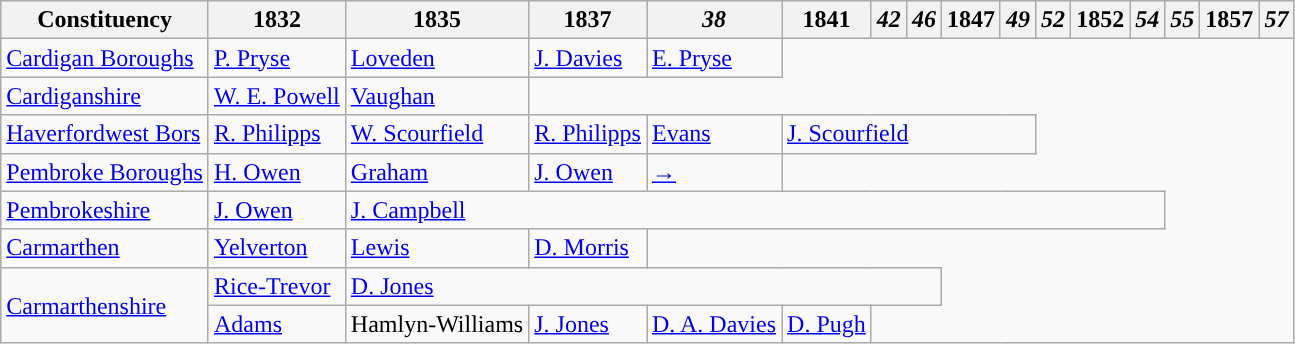<table class="wikitable">
<tr>
<th>Constituency</th>
<th>1832</th>
<th>1835</th>
<th>1837</th>
<th><em>38</em></th>
<th>1841</th>
<th><em>42</em></th>
<th><em>46</em></th>
<th>1847</th>
<th><em>49</em></th>
<th><em>52</em></th>
<th>1852</th>
<th><em>54</em></th>
<th><em>55</em></th>
<th>1857</th>
<th><em>57</em></th>
</tr>
<tr>
<td><a href='#'>Cardigan Boroughs</a></td>
<td><a href='#'>P. Pryse</a></td>
<td><a href='#'>Loveden</a></td>
<td><a href='#'>J. Davies</a></td>
<td><a href='#'>E. Pryse</a></td>
</tr>
<tr>
<td><a href='#'>Cardiganshire</a></td>
<td><a href='#'>W. E. Powell</a></td>
<td><a href='#'>Vaughan</a></td>
</tr>
<tr>
<td><a href='#'>Haverfordwest Bors</a></td>
<td><a href='#'>R. Philipps</a></td>
<td><a href='#'>W. Scourfield</a></td>
<td><a href='#'>R. Philipps</a></td>
<td><a href='#'>Evans</a></td>
<td colspan="5"><a href='#'>J. Scourfield</a></td>
</tr>
<tr>
<td><a href='#'>Pembroke Boroughs</a></td>
<td><a href='#'>H. Owen</a></td>
<td><a href='#'>Graham</a></td>
<td><a href='#'>J. Owen</a></td>
<td><a href='#'>→</a></td>
</tr>
<tr>
<td><a href='#'>Pembrokeshire</a></td>
<td><a href='#'>J. Owen</a></td>
<td colspan="11"><a href='#'>J. Campbell</a></td>
</tr>
<tr>
<td><a href='#'>Carmarthen</a></td>
<td><a href='#'>Yelverton</a></td>
<td><a href='#'>Lewis</a></td>
<td><a href='#'>D. Morris</a></td>
</tr>
<tr>
<td rowspan="2"><a href='#'>Carmarthenshire</a></td>
<td><a href='#'>Rice-Trevor</a></td>
<td colspan="6"><a href='#'>D. Jones</a></td>
</tr>
<tr>
<td><a href='#'>Adams</a></td>
<td>Hamlyn-Williams</td>
<td><a href='#'>J. Jones</a></td>
<td><a href='#'>D. A. Davies</a></td>
<td><a href='#'>D. Pugh</a></td>
</tr>
</table>
